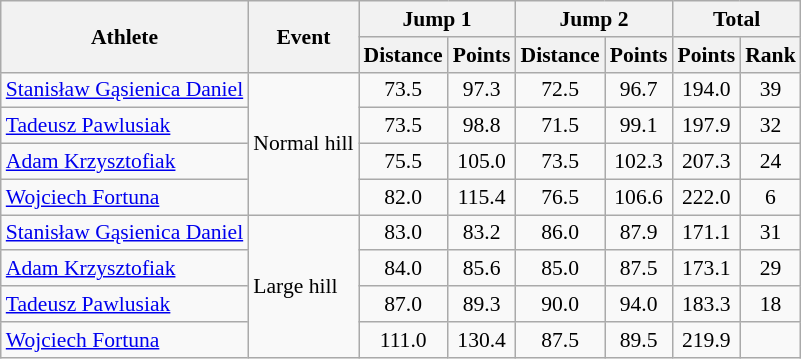<table class="wikitable" style="font-size:90%">
<tr>
<th rowspan="2">Athlete</th>
<th rowspan="2">Event</th>
<th colspan="2">Jump 1</th>
<th colspan="2">Jump 2</th>
<th colspan="2">Total</th>
</tr>
<tr>
<th>Distance</th>
<th>Points</th>
<th>Distance</th>
<th>Points</th>
<th>Points</th>
<th>Rank</th>
</tr>
<tr>
<td><a href='#'>Stanisław Gąsienica Daniel</a></td>
<td rowspan="4">Normal hill</td>
<td align="center">73.5</td>
<td align="center">97.3</td>
<td align="center">72.5</td>
<td align="center">96.7</td>
<td align="center">194.0</td>
<td align="center">39</td>
</tr>
<tr>
<td><a href='#'>Tadeusz Pawlusiak</a></td>
<td align="center">73.5</td>
<td align="center">98.8</td>
<td align="center">71.5</td>
<td align="center">99.1</td>
<td align="center">197.9</td>
<td align="center">32</td>
</tr>
<tr>
<td><a href='#'>Adam Krzysztofiak</a></td>
<td align="center">75.5</td>
<td align="center">105.0</td>
<td align="center">73.5</td>
<td align="center">102.3</td>
<td align="center">207.3</td>
<td align="center">24</td>
</tr>
<tr>
<td><a href='#'>Wojciech Fortuna</a></td>
<td align="center">82.0</td>
<td align="center">115.4</td>
<td align="center">76.5</td>
<td align="center">106.6</td>
<td align="center">222.0</td>
<td align="center">6</td>
</tr>
<tr>
<td><a href='#'>Stanisław Gąsienica Daniel</a></td>
<td rowspan="4">Large hill</td>
<td align="center">83.0</td>
<td align="center">83.2</td>
<td align="center">86.0</td>
<td align="center">87.9</td>
<td align="center">171.1</td>
<td align="center">31</td>
</tr>
<tr>
<td><a href='#'>Adam Krzysztofiak</a></td>
<td align="center">84.0</td>
<td align="center">85.6</td>
<td align="center">85.0</td>
<td align="center">87.5</td>
<td align="center">173.1</td>
<td align="center">29</td>
</tr>
<tr>
<td><a href='#'>Tadeusz Pawlusiak</a></td>
<td align="center">87.0</td>
<td align="center">89.3</td>
<td align="center">90.0</td>
<td align="center">94.0</td>
<td align="center">183.3</td>
<td align="center">18</td>
</tr>
<tr>
<td><a href='#'>Wojciech Fortuna</a></td>
<td align="center">111.0</td>
<td align="center">130.4</td>
<td align="center">87.5</td>
<td align="center">89.5</td>
<td align="center">219.9</td>
<td align="center"></td>
</tr>
</table>
